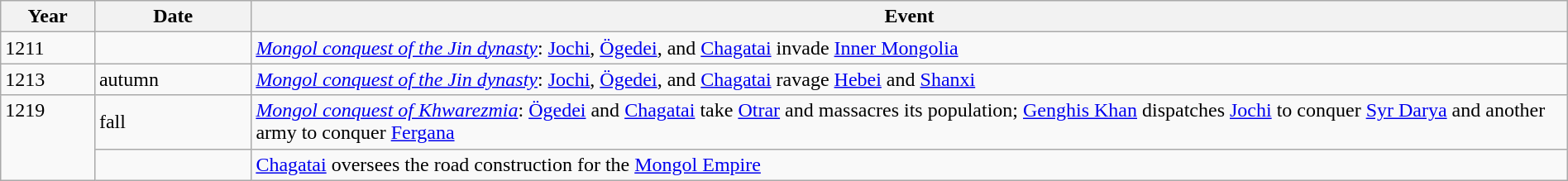<table class="wikitable" width="100%">
<tr>
<th style="width:6%">Year</th>
<th style="width:10%">Date</th>
<th>Event</th>
</tr>
<tr>
<td>1211</td>
<td></td>
<td><em><a href='#'>Mongol conquest of the Jin dynasty</a></em>: <a href='#'>Jochi</a>, <a href='#'>Ögedei</a>, and <a href='#'>Chagatai</a> invade <a href='#'>Inner Mongolia</a></td>
</tr>
<tr>
<td>1213</td>
<td>autumn</td>
<td><em><a href='#'>Mongol conquest of the Jin dynasty</a></em>: <a href='#'>Jochi</a>, <a href='#'>Ögedei</a>, and <a href='#'>Chagatai</a> ravage <a href='#'>Hebei</a> and <a href='#'>Shanxi</a></td>
</tr>
<tr>
<td rowspan="2" valign="top">1219</td>
<td>fall</td>
<td><em><a href='#'>Mongol conquest of Khwarezmia</a></em>: <a href='#'>Ögedei</a> and <a href='#'>Chagatai</a> take <a href='#'>Otrar</a> and massacres its population; <a href='#'>Genghis Khan</a> dispatches <a href='#'>Jochi</a> to conquer <a href='#'>Syr Darya</a> and another army to conquer <a href='#'>Fergana</a></td>
</tr>
<tr>
<td></td>
<td><a href='#'>Chagatai</a> oversees the road construction for the <a href='#'>Mongol Empire</a></td>
</tr>
</table>
